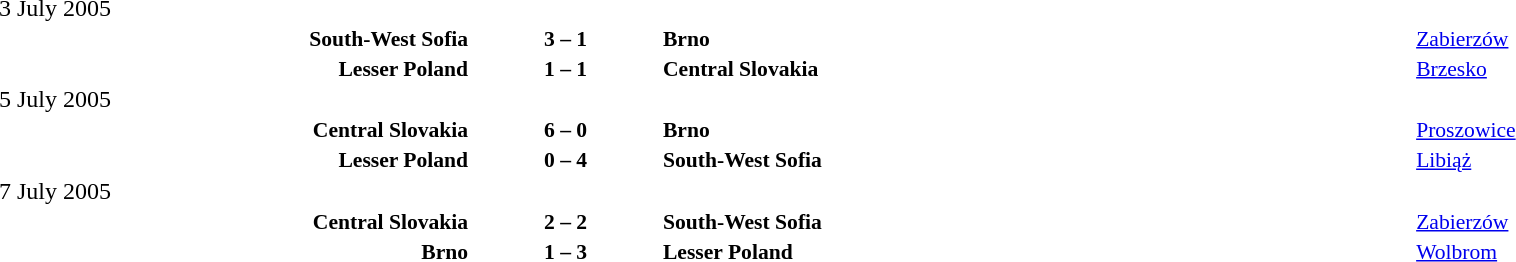<table width=100% cellspacing=1>
<tr>
<th width=25%></th>
<th width=10%></th>
<th></th>
</tr>
<tr>
<td>3 July 2005</td>
</tr>
<tr style=font-size:90%>
<td align=right><strong>South-West Sofia</strong></td>
<td align=center><strong>3 – 1</strong></td>
<td><strong>Brno</strong></td>
<td><a href='#'>Zabierzów</a></td>
</tr>
<tr style=font-size:90%>
<td align=right><strong>Lesser Poland</strong></td>
<td align=center><strong>1 – 1</strong></td>
<td><strong>Central Slovakia</strong></td>
<td><a href='#'>Brzesko</a></td>
</tr>
<tr>
<td>5 July 2005</td>
</tr>
<tr style=font-size:90%>
<td align=right><strong>Central Slovakia</strong></td>
<td align=center><strong>6 – 0</strong></td>
<td><strong>Brno</strong></td>
<td><a href='#'>Proszowice</a></td>
</tr>
<tr style=font-size:90%>
<td align=right><strong>Lesser Poland</strong></td>
<td align=center><strong>0 – 4</strong></td>
<td><strong>South-West Sofia</strong></td>
<td><a href='#'>Libiąż</a></td>
</tr>
<tr>
<td>7 July 2005</td>
</tr>
<tr style=font-size:90%>
<td align=right><strong>Central Slovakia</strong></td>
<td align=center><strong>2 – 2</strong></td>
<td><strong>South-West Sofia</strong></td>
<td><a href='#'>Zabierzów</a></td>
</tr>
<tr style=font-size:90%>
<td align=right><strong>Brno</strong></td>
<td align=center><strong>1 – 3</strong></td>
<td><strong>Lesser Poland</strong></td>
<td><a href='#'>Wolbrom</a></td>
</tr>
</table>
